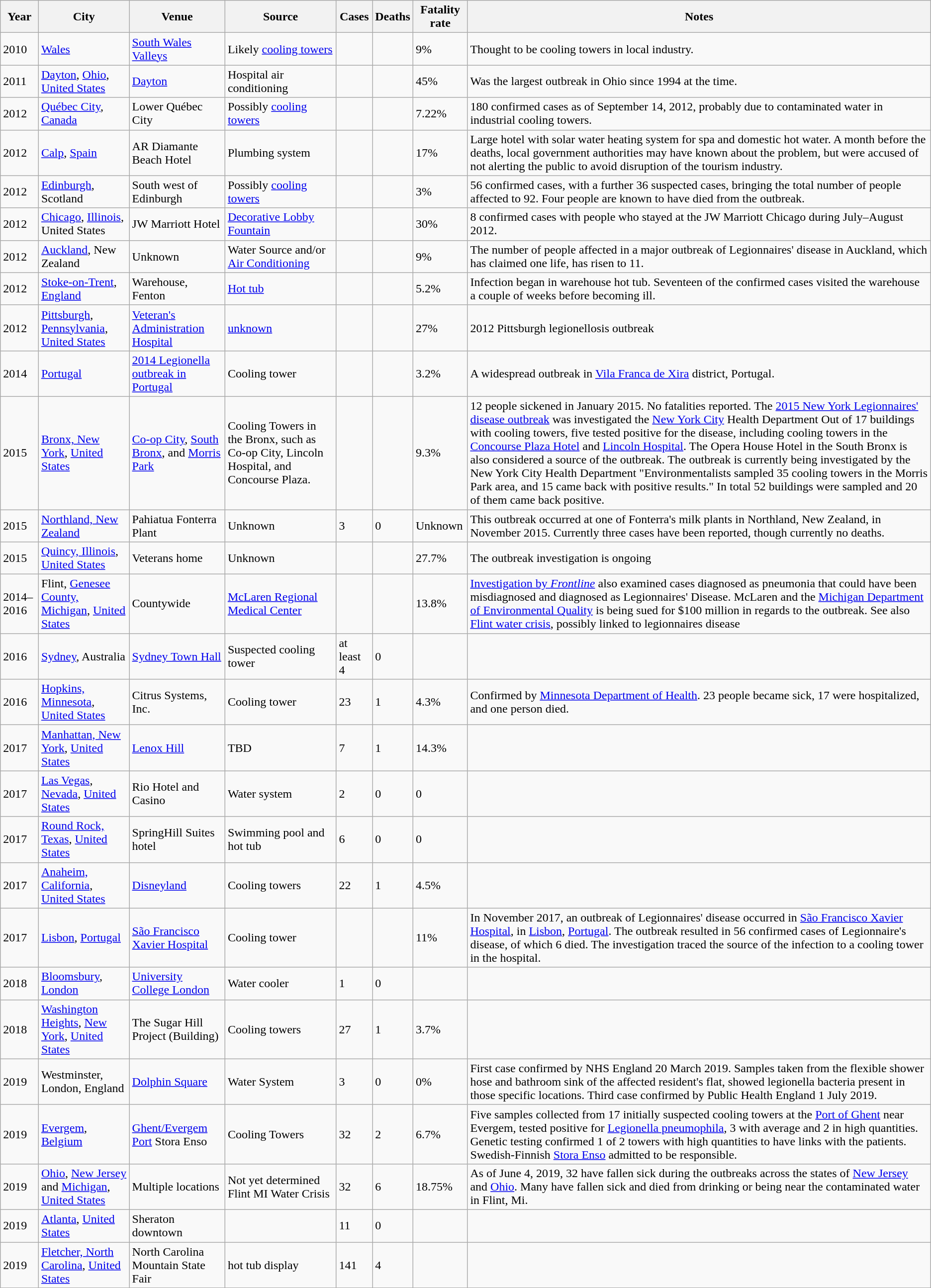<table class="wikitable sortable">
<tr>
<th>Year</th>
<th>City</th>
<th>Venue</th>
<th>Source</th>
<th>Cases</th>
<th>Deaths</th>
<th>Fatality rate</th>
<th>Notes</th>
</tr>
<tr>
<td>2010</td>
<td><a href='#'>Wales</a></td>
<td><a href='#'>South Wales Valleys</a></td>
<td>Likely <a href='#'>cooling towers</a></td>
<td></td>
<td></td>
<td>9%</td>
<td>Thought to be cooling towers in local industry.</td>
</tr>
<tr>
<td>2011</td>
<td><a href='#'>Dayton</a>, <a href='#'>Ohio</a>, <a href='#'>United States</a></td>
<td><a href='#'>Dayton</a></td>
<td>Hospital air conditioning</td>
<td></td>
<td></td>
<td>45%</td>
<td>Was the largest outbreak in Ohio since 1994 at the time.</td>
</tr>
<tr>
<td>2012</td>
<td><a href='#'>Québec City</a>, <a href='#'>Canada</a></td>
<td>Lower Québec City</td>
<td>Possibly <a href='#'>cooling towers</a></td>
<td></td>
<td></td>
<td>7.22%</td>
<td>180 confirmed cases as of September 14, 2012, probably due to contaminated water in industrial cooling towers.</td>
</tr>
<tr>
<td>2012</td>
<td><a href='#'>Calp</a>, <a href='#'>Spain</a></td>
<td>AR Diamante Beach Hotel</td>
<td>Plumbing system</td>
<td></td>
<td></td>
<td>17%</td>
<td>Large hotel with solar water heating system for spa and domestic hot water. A month before the deaths, local government authorities may have known about the problem, but were accused of not alerting the public to avoid disruption of the tourism industry.</td>
</tr>
<tr>
<td>2012</td>
<td><a href='#'>Edinburgh</a>, Scotland</td>
<td>South west of Edinburgh</td>
<td>Possibly <a href='#'>cooling towers</a></td>
<td></td>
<td></td>
<td>3%</td>
<td>56 confirmed cases, with a further 36 suspected cases, bringing the total number of people affected to 92. Four people are known to have died from the outbreak.</td>
</tr>
<tr>
<td>2012</td>
<td><a href='#'>Chicago</a>, <a href='#'>Illinois</a>, United States</td>
<td>JW Marriott Hotel</td>
<td><a href='#'>Decorative Lobby Fountain</a></td>
<td></td>
<td></td>
<td>30%</td>
<td>8 confirmed cases with people who stayed at the JW Marriott Chicago during July–August 2012.</td>
</tr>
<tr>
<td>2012</td>
<td><a href='#'>Auckland</a>, New Zealand</td>
<td>Unknown</td>
<td>Water Source and/or <a href='#'>Air Conditioning</a></td>
<td></td>
<td></td>
<td>9%</td>
<td>The number of people affected in a major outbreak of Legionnaires' disease in Auckland, which has claimed one life, has risen to 11.</td>
</tr>
<tr>
<td>2012</td>
<td><a href='#'>Stoke-on-Trent</a>, <a href='#'>England</a></td>
<td>Warehouse, Fenton</td>
<td><a href='#'>Hot tub</a></td>
<td></td>
<td></td>
<td>5.2%</td>
<td>Infection began in warehouse hot tub. Seventeen of the confirmed cases visited the warehouse a couple of weeks before becoming ill.</td>
</tr>
<tr>
<td>2012</td>
<td><a href='#'>Pittsburgh</a>, <a href='#'>Pennsylvania</a>, <a href='#'>United States</a></td>
<td><a href='#'>Veteran's Administration Hospital</a></td>
<td><a href='#'>unknown</a></td>
<td></td>
<td></td>
<td>27%</td>
<td>2012 Pittsburgh legionellosis outbreak</td>
</tr>
<tr>
<td>2014</td>
<td><a href='#'>Portugal</a></td>
<td><a href='#'>2014 Legionella outbreak in Portugal</a></td>
<td>Cooling tower</td>
<td></td>
<td></td>
<td>3.2%</td>
<td>A widespread outbreak in <a href='#'>Vila Franca de Xira</a> district, Portugal.</td>
</tr>
<tr>
<td>2015</td>
<td><a href='#'>Bronx, New York</a>, <a href='#'>United States</a></td>
<td><a href='#'>Co-op City</a>, <a href='#'>South Bronx</a>, and <a href='#'>Morris Park</a></td>
<td>Cooling Towers in the Bronx, such as Co-op City, Lincoln Hospital, and Concourse Plaza.</td>
<td></td>
<td></td>
<td>9.3%</td>
<td>12 people sickened in January 2015. No fatalities reported. The <a href='#'>2015 New York Legionnaires' disease outbreak</a> was investigated the <a href='#'>New York City</a> Health Department Out of 17 buildings with cooling towers, five tested positive for the disease, including cooling towers in the <a href='#'>Concourse Plaza Hotel</a> and <a href='#'>Lincoln Hospital</a>. The Opera House Hotel in the South Bronx is also considered a source of the outbreak. The outbreak is currently being investigated by the New York City Health Department "Environmentalists sampled 35 cooling towers in the Morris Park area, and 15 came back with positive results." In total 52 buildings were sampled and 20 of them came back positive.</td>
</tr>
<tr>
<td>2015</td>
<td><a href='#'>Northland, New Zealand</a></td>
<td>Pahiatua Fonterra Plant</td>
<td>Unknown</td>
<td>3</td>
<td>0</td>
<td>Unknown</td>
<td>This outbreak occurred at one of Fonterra's milk plants in Northland, New Zealand, in November 2015. Currently three cases have been reported, though currently no deaths.</td>
</tr>
<tr>
<td>2015</td>
<td><a href='#'>Quincy, Illinois</a>, <a href='#'>United States</a></td>
<td>Veterans home</td>
<td>Unknown</td>
<td></td>
<td></td>
<td>27.7%</td>
<td>The outbreak investigation is ongoing</td>
</tr>
<tr>
<td>2014–2016</td>
<td>Flint, <a href='#'>Genesee County, Michigan</a>, <a href='#'>United States</a></td>
<td>Countywide</td>
<td><a href='#'>McLaren Regional Medical Center</a></td>
<td></td>
<td></td>
<td>13.8%</td>
<td><a href='#'>Investigation by <em>Frontline</em></a> also examined cases diagnosed as pneumonia that could have been misdiagnosed and diagnosed as Legionnaires' Disease. McLaren and the <a href='#'>Michigan Department of Environmental Quality</a> is being sued for $100 million in regards to the outbreak.  See also <a href='#'>Flint water crisis</a>, possibly linked to legionnaires disease</td>
</tr>
<tr>
<td>2016</td>
<td><a href='#'>Sydney</a>, Australia</td>
<td><a href='#'>Sydney Town Hall</a></td>
<td>Suspected cooling tower</td>
<td>at least 4</td>
<td>0</td>
<td></td>
<td></td>
</tr>
<tr>
<td>2016</td>
<td><a href='#'>Hopkins, Minnesota</a>, <a href='#'>United States</a></td>
<td>Citrus Systems, Inc.</td>
<td>Cooling tower</td>
<td>23</td>
<td>1</td>
<td>4.3%</td>
<td>Confirmed by <a href='#'>Minnesota Department of Health</a>. 23 people became sick, 17 were hospitalized, and one person died.</td>
</tr>
<tr>
<td>2017</td>
<td><a href='#'>Manhattan, New York</a>, <a href='#'>United States</a></td>
<td><a href='#'>Lenox Hill</a></td>
<td>TBD</td>
<td>7</td>
<td>1</td>
<td>14.3%</td>
<td></td>
</tr>
<tr>
<td>2017</td>
<td><a href='#'>Las Vegas</a>, <a href='#'>Nevada</a>, <a href='#'>United States</a></td>
<td>Rio Hotel and Casino</td>
<td>Water system</td>
<td>2</td>
<td>0</td>
<td>0</td>
<td></td>
</tr>
<tr>
<td>2017</td>
<td><a href='#'>Round Rock, Texas</a>, <a href='#'>United States</a></td>
<td>SpringHill Suites hotel</td>
<td>Swimming pool and hot tub</td>
<td>6</td>
<td>0</td>
<td>0</td>
<td></td>
</tr>
<tr>
<td>2017</td>
<td><a href='#'>Anaheim, California</a>, <a href='#'>United States</a></td>
<td><a href='#'>Disneyland</a></td>
<td>Cooling towers</td>
<td>22</td>
<td>1</td>
<td>4.5%</td>
<td></td>
</tr>
<tr>
<td>2017</td>
<td><a href='#'>Lisbon</a>, <a href='#'>Portugal</a></td>
<td><a href='#'>São Francisco Xavier Hospital</a></td>
<td>Cooling tower</td>
<td></td>
<td></td>
<td>11%</td>
<td>In November 2017, an outbreak of Legionnaires' disease occurred in <a href='#'>São Francisco Xavier Hospital</a>, in <a href='#'>Lisbon</a>, <a href='#'>Portugal</a>. The outbreak resulted in 56 confirmed cases of Legionnaire's disease, of which 6 died. The investigation traced the source of the infection to a cooling tower in the hospital.</td>
</tr>
<tr>
<td>2018</td>
<td><a href='#'>Bloomsbury</a>, <a href='#'>London</a></td>
<td><a href='#'>University College London</a></td>
<td>Water cooler</td>
<td>1</td>
<td>0</td>
<td></td>
<td></td>
</tr>
<tr>
<td>2018</td>
<td><a href='#'>Washington Heights</a>, <a href='#'>New York</a>, <a href='#'>United States</a></td>
<td>The Sugar Hill Project (Building)</td>
<td>Cooling towers</td>
<td>27</td>
<td>1</td>
<td>3.7%</td>
<td></td>
</tr>
<tr>
<td>2019</td>
<td>Westminster, London, England</td>
<td><a href='#'>Dolphin Square</a></td>
<td>Water System</td>
<td>3</td>
<td>0</td>
<td>0%</td>
<td>First case confirmed by NHS England 20 March 2019. Samples taken from the flexible shower hose and bathroom sink of the affected resident's flat, showed legionella bacteria present in those specific locations. Third case confirmed by Public Health England 1 July 2019.</td>
</tr>
<tr>
<td>2019</td>
<td><a href='#'>Evergem</a>, <a href='#'>Belgium</a></td>
<td><a href='#'>Ghent/Evergem Port</a> Stora Enso</td>
<td>Cooling Towers</td>
<td>32</td>
<td>2</td>
<td>6.7%</td>
<td>Five samples collected from 17 initially suspected cooling towers at the <a href='#'>Port of Ghent</a> near Evergem, tested positive for <a href='#'>Legionella pneumophila</a>, 3 with average and 2 in high quantities. Genetic testing confirmed 1 of 2 towers with high quantities to have links with the patients. Swedish-Finnish <a href='#'>Stora Enso</a> admitted to be responsible.</td>
</tr>
<tr>
<td>2019</td>
<td><a href='#'>Ohio</a>, <a href='#'>New Jersey</a> and <a href='#'>Michigan</a>, <a href='#'>United States</a></td>
<td>Multiple locations</td>
<td>Not yet determined Flint MI Water Crisis</td>
<td>32</td>
<td>6</td>
<td>18.75%</td>
<td>As of June 4, 2019, 32 have fallen sick during the outbreaks across the states of <a href='#'>New Jersey</a> and <a href='#'>Ohio</a>. Many have fallen sick and died from drinking or being near the contaminated water in Flint, Mi.</td>
</tr>
<tr>
<td>2019</td>
<td><a href='#'>Atlanta</a>, <a href='#'>United States</a></td>
<td>Sheraton downtown</td>
<td></td>
<td>11</td>
<td>0</td>
<td></td>
<td></td>
</tr>
<tr>
<td>2019</td>
<td><a href='#'>Fletcher, North Carolina</a>, <a href='#'>United States</a></td>
<td>North Carolina Mountain State Fair</td>
<td>hot tub display</td>
<td>141</td>
<td>4</td>
<td></td>
<td><br><em></em>
<em></em>
<em></em>
<em></em></td>
</tr>
</table>
